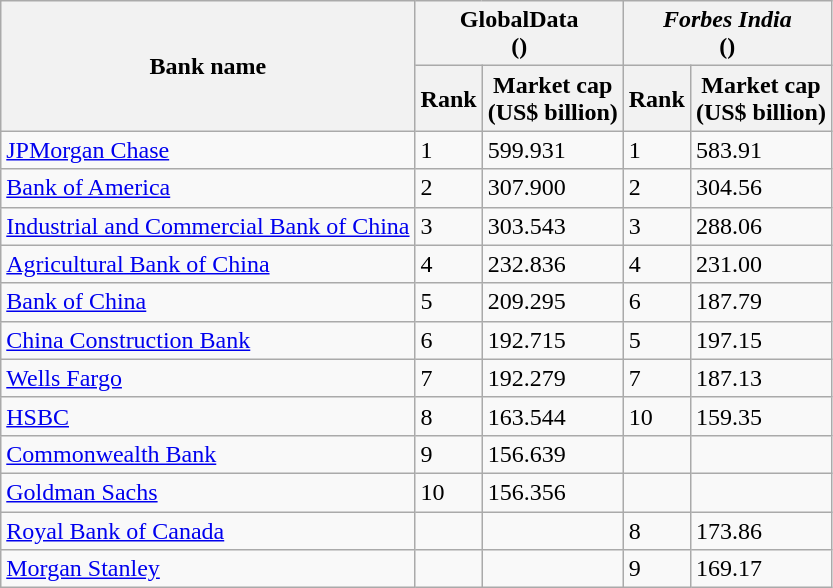<table class="wikitable sortable">
<tr>
<th rowspan="2">Bank name</th>
<th colspan="2">GlobalData<br>()</th>
<th colspan="2"><em>Forbes India</em><br>()</th>
</tr>
<tr>
<th>Rank</th>
<th>Market cap<br>(US$ billion)</th>
<th>Rank</th>
<th>Market cap<br>(US$ billion)</th>
</tr>
<tr>
<td> <a href='#'>JPMorgan Chase</a></td>
<td>1</td>
<td>599.931</td>
<td>1</td>
<td>583.91</td>
</tr>
<tr>
<td> <a href='#'>Bank of America</a></td>
<td>2</td>
<td>307.900</td>
<td>2</td>
<td>304.56</td>
</tr>
<tr>
<td> <a href='#'>Industrial and Commercial Bank of China</a></td>
<td>3</td>
<td>303.543</td>
<td>3</td>
<td>288.06</td>
</tr>
<tr>
<td> <a href='#'>Agricultural Bank of China</a></td>
<td>4</td>
<td>232.836</td>
<td>4</td>
<td>231.00</td>
</tr>
<tr>
<td> <a href='#'>Bank of China</a></td>
<td>5</td>
<td>209.295</td>
<td>6</td>
<td>187.79</td>
</tr>
<tr>
<td> <a href='#'>China Construction Bank</a></td>
<td>6</td>
<td>192.715</td>
<td>5</td>
<td>197.15</td>
</tr>
<tr>
<td> <a href='#'>Wells Fargo</a></td>
<td>7</td>
<td>192.279</td>
<td>7</td>
<td>187.13</td>
</tr>
<tr>
<td> <a href='#'>HSBC</a></td>
<td>8</td>
<td>163.544</td>
<td>10</td>
<td>159.35</td>
</tr>
<tr>
<td> <a href='#'>Commonwealth Bank</a></td>
<td>9</td>
<td>156.639</td>
<td></td>
<td></td>
</tr>
<tr>
<td> <a href='#'>Goldman Sachs</a></td>
<td>10</td>
<td>156.356</td>
<td></td>
<td></td>
</tr>
<tr>
<td> <a href='#'>Royal Bank of Canada</a></td>
<td></td>
<td></td>
<td>8</td>
<td>173.86</td>
</tr>
<tr>
<td> <a href='#'>Morgan Stanley</a></td>
<td></td>
<td></td>
<td>9</td>
<td>169.17</td>
</tr>
</table>
